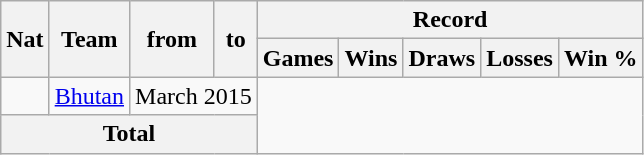<table class="wikitable" style="text-align: center">
<tr>
<th rowspan="2">Nat</th>
<th rowspan="2">Team</th>
<th rowspan="2">from</th>
<th rowspan="2">to</th>
<th colspan="5">Record</th>
</tr>
<tr>
<th>Games</th>
<th>Wins</th>
<th>Draws</th>
<th>Losses</th>
<th>Win %</th>
</tr>
<tr>
<td></td>
<td><a href='#'>Bhutan</a></td>
<td align="left" colspan=2>March 2015<br></td>
</tr>
<tr>
<th colspan="4">Total<br></th>
</tr>
</table>
